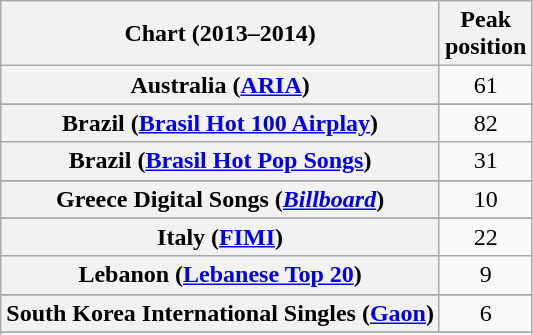<table class="wikitable sortable plainrowheaders" style="text-align:center">
<tr>
<th scope="col">Chart (2013–2014)</th>
<th scope="col">Peak<br>position</th>
</tr>
<tr>
<th scope="row">Australia (<a href='#'>ARIA</a>)</th>
<td style="text-align:center;">61</td>
</tr>
<tr>
</tr>
<tr>
</tr>
<tr>
</tr>
<tr>
<th scope="row">Brazil (<a href='#'>Brasil Hot 100 Airplay</a>)</th>
<td style="text-align:center;">82</td>
</tr>
<tr>
<th scope="row">Brazil (<a href='#'>Brasil Hot Pop Songs</a>)</th>
<td style="text-align:center;">31</td>
</tr>
<tr>
</tr>
<tr>
</tr>
<tr>
</tr>
<tr>
</tr>
<tr>
</tr>
<tr>
</tr>
<tr>
<th scope="row">Greece Digital Songs (<em><a href='#'>Billboard</a></em>)</th>
<td style="text-align:center;">10</td>
</tr>
<tr>
</tr>
<tr>
<th scope="row">Italy (<a href='#'>FIMI</a>)</th>
<td style="text-align:center;">22</td>
</tr>
<tr>
<th scope="row">Lebanon (<a href='#'>Lebanese Top 20</a>)</th>
<td style="text-align:center;">9</td>
</tr>
<tr>
</tr>
<tr>
<th scope="row">South Korea International Singles (<a href='#'>Gaon</a>)</th>
<td style="text-align:center;">6</td>
</tr>
<tr>
</tr>
<tr>
</tr>
<tr>
</tr>
<tr>
</tr>
<tr>
</tr>
</table>
